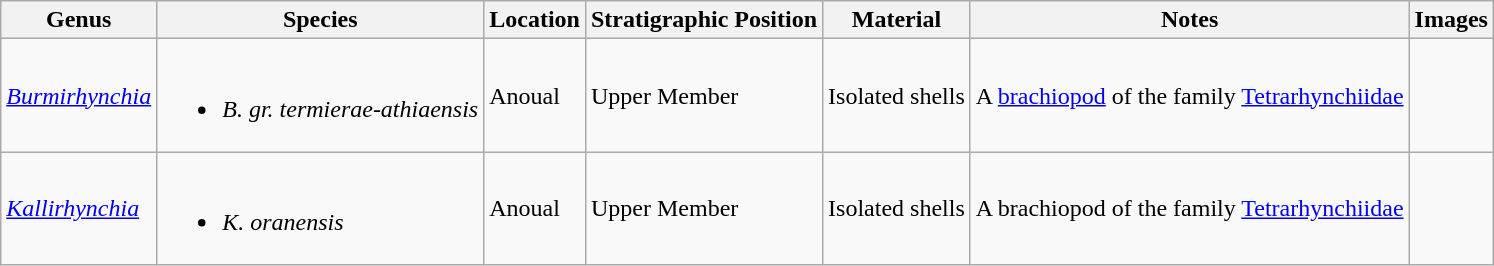<table class="wikitable" align="center">
<tr>
<th>Genus</th>
<th>Species</th>
<th>Location</th>
<th>Stratigraphic Position</th>
<th>Material</th>
<th>Notes</th>
<th>Images</th>
</tr>
<tr>
<td><em><a href='#'>Burmirhynchia</a></em></td>
<td><br><ul><li><em>B. gr. termierae-athiaensis</em></li></ul></td>
<td>Anoual</td>
<td>Upper Member</td>
<td>Isolated shells</td>
<td>A <a href='#'>brachiopod</a> of the family <a href='#'>Tetrarhynchiidae</a></td>
<td></td>
</tr>
<tr>
<td><em><a href='#'>Kallirhynchia</a></em></td>
<td><br><ul><li><em>K. oranensis</em></li></ul></td>
<td>Anoual</td>
<td>Upper Member</td>
<td>Isolated shells</td>
<td>A brachiopod of the family <a href='#'>Tetrarhynchiidae</a></td>
<td></td>
</tr>
</table>
